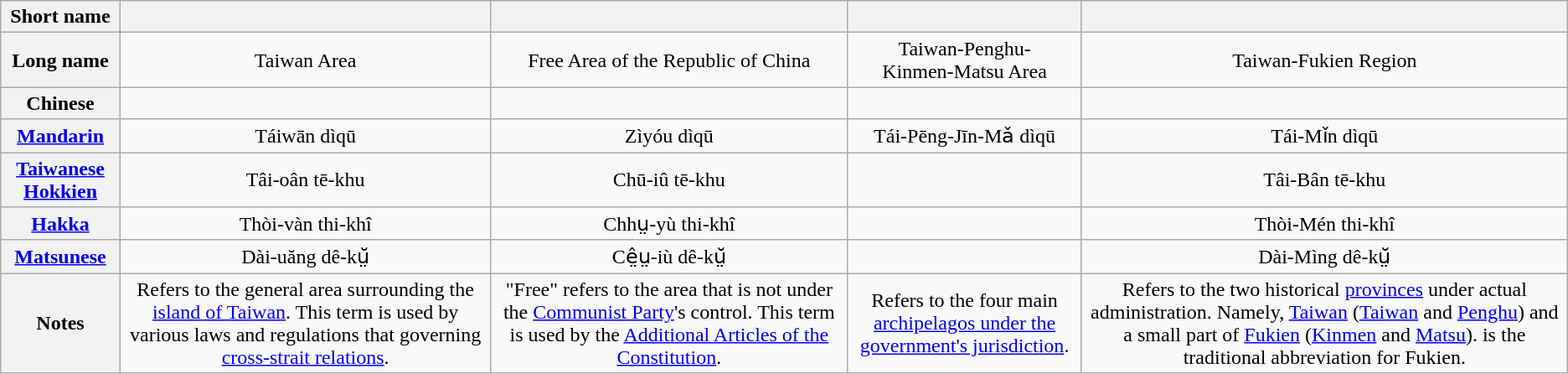<table class=wikitable style="text-align:center;">
<tr>
<th scope="col">Short name</th>
<th scope="col"></th>
<th scope="col"></th>
<th scope="col"></th>
<th scope="col"></th>
</tr>
<tr>
<th scope="row">Long name</th>
<td>Taiwan Area</td>
<td>Free Area of the Republic of China</td>
<td>Taiwan-Penghu-<br>Kinmen-Matsu Area</td>
<td>Taiwan-Fukien Region</td>
</tr>
<tr>
<th scope="row">Chinese</th>
<td></td>
<td></td>
<td></td>
<td></td>
</tr>
<tr>
<th scope="row"><a href='#'>Mandarin</a></th>
<td>Táiwān dìqū</td>
<td>Zìyóu dìqū</td>
<td>Tái-Pēng-Jīn-Mǎ dìqū</td>
<td>Tái-Mǐn dìqū</td>
</tr>
<tr>
<th scope="row"><a href='#'>Taiwanese Hokkien</a></th>
<td>Tâi-oân tē-khu</td>
<td>Chū-iû tē-khu</td>
<td></td>
<td>Tâi-Bân tē-khu</td>
</tr>
<tr>
<th scope="row"><a href='#'>Hakka</a></th>
<td>Thòi-vàn thi-khî</td>
<td>Chhṳ-yù thi-khî</td>
<td></td>
<td>Thòi-Mén thi-khî</td>
</tr>
<tr>
<th scope="row"><a href='#'>Matsunese</a></th>
<td>Dài-uăng dê-kṳ̆</td>
<td>Cê̤ṳ-iù dê-kṳ̆</td>
<td></td>
<td>Dài-Mìng dê-kṳ̆</td>
</tr>
<tr>
<th scope="row">Notes</th>
<td>Refers to the general area surrounding the <a href='#'>island of Taiwan</a>. This term is used by various laws and regulations that governing <a href='#'>cross-strait relations</a>.</td>
<td>"Free" refers to the area that is not under the <a href='#'>Communist Party</a>'s control. This term is used by the <a href='#'>Additional Articles of the Constitution</a>.</td>
<td>Refers to the four main <a href='#'>archipelagos under the government's jurisdiction</a>.</td>
<td>Refers to the two historical <a href='#'>provinces</a> under actual administration. Namely, <a href='#'>Taiwan</a> (<a href='#'>Taiwan</a> and <a href='#'>Penghu</a>) and a small part of <a href='#'>Fukien</a> (<a href='#'>Kinmen</a> and <a href='#'>Matsu</a>).  is the traditional abbreviation for Fukien.</td>
</tr>
</table>
